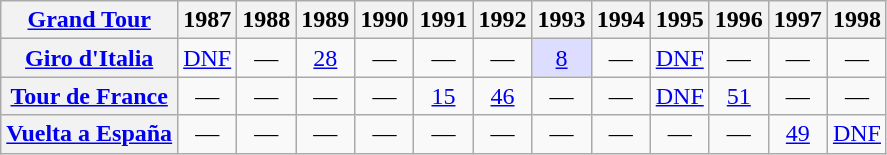<table class="wikitable plainrowheaders">
<tr>
<th scope="col"><a href='#'>Grand Tour</a></th>
<th scope="col">1987</th>
<th scope="col">1988</th>
<th scope="col">1989</th>
<th scope="col">1990</th>
<th scope="col">1991</th>
<th scope="col">1992</th>
<th scope="col">1993</th>
<th scope="col">1994</th>
<th scope="col">1995</th>
<th scope="col">1996</th>
<th scope="col">1997</th>
<th scope="col">1998</th>
</tr>
<tr style="text-align:center;">
<th scope="row"> <a href='#'>Giro d'Italia</a></th>
<td style="text-align:center;"><a href='#'>DNF</a></td>
<td>—</td>
<td style="text-align:center;"><a href='#'>28</a></td>
<td>—</td>
<td>—</td>
<td>—</td>
<td style="background:#ddf;"><a href='#'>8</a></td>
<td>—</td>
<td style="text-align:center;"><a href='#'>DNF</a></td>
<td>—</td>
<td>—</td>
<td>—</td>
</tr>
<tr style="text-align:center;">
<th scope="row"> <a href='#'>Tour de France</a></th>
<td>—</td>
<td>—</td>
<td>—</td>
<td>—</td>
<td style="text-align:center;"><a href='#'>15</a></td>
<td style="text-align:center;"><a href='#'>46</a></td>
<td>—</td>
<td>—</td>
<td style="text-align:center;"><a href='#'>DNF</a></td>
<td style="text-align:center;"><a href='#'>51</a></td>
<td>—</td>
<td>—</td>
</tr>
<tr style="text-align:center;">
<th scope="row"> <a href='#'>Vuelta a España</a></th>
<td>—</td>
<td>—</td>
<td>—</td>
<td>—</td>
<td>—</td>
<td>—</td>
<td>—</td>
<td>—</td>
<td>—</td>
<td>—</td>
<td style="text-align:center;"><a href='#'>49</a></td>
<td style="text-align:center;"><a href='#'>DNF</a></td>
</tr>
</table>
